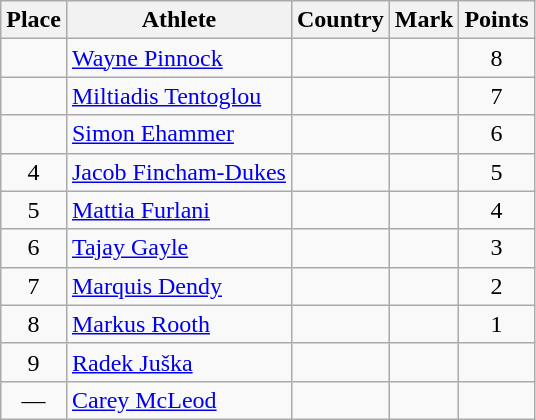<table class="wikitable mw-datatable sortable">
<tr>
<th>Place</th>
<th>Athlete</th>
<th>Country</th>
<th>Mark</th>
<th>Points</th>
</tr>
<tr>
<td align=center></td>
<td><a href='#'>Wayne Pinnock</a></td>
<td></td>
<td> </td>
<td align=center>8</td>
</tr>
<tr>
<td align=center></td>
<td><a href='#'>Miltiadis Tentoglou</a></td>
<td></td>
<td> </td>
<td align=center>7</td>
</tr>
<tr>
<td align=center></td>
<td><a href='#'>Simon Ehammer</a></td>
<td></td>
<td> </td>
<td align=center>6</td>
</tr>
<tr>
<td align=center>4</td>
<td><a href='#'>Jacob Fincham-Dukes</a></td>
<td></td>
<td> </td>
<td align=center>5</td>
</tr>
<tr>
<td align=center>5</td>
<td><a href='#'>Mattia Furlani</a></td>
<td></td>
<td> </td>
<td align=center>4</td>
</tr>
<tr>
<td align=center>6</td>
<td><a href='#'>Tajay Gayle</a></td>
<td></td>
<td> </td>
<td align=center>3</td>
</tr>
<tr>
<td align=center>7</td>
<td><a href='#'>Marquis Dendy</a></td>
<td></td>
<td> </td>
<td align=center>2</td>
</tr>
<tr>
<td align=center>8</td>
<td><a href='#'>Markus Rooth</a></td>
<td></td>
<td> </td>
<td align=center>1</td>
</tr>
<tr>
<td align=center>9</td>
<td><a href='#'>Radek Juška</a></td>
<td></td>
<td> </td>
<td align=center></td>
</tr>
<tr>
<td align=center>—</td>
<td><a href='#'>Carey McLeod</a></td>
<td></td>
<td></td>
<td align=center></td>
</tr>
</table>
